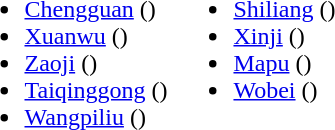<table>
<tr>
<td valign="top"><br><ul><li><a href='#'>Chengguan</a> ()</li><li><a href='#'>Xuanwu</a> ()</li><li><a href='#'>Zaoji</a> ()</li><li><a href='#'>Taiqinggong</a> ()</li><li><a href='#'>Wangpiliu</a> ()</li></ul></td>
<td valign="top"><br><ul><li><a href='#'>Shiliang</a> ()</li><li><a href='#'>Xinji</a> ()</li><li><a href='#'>Mapu</a> ()</li><li><a href='#'>Wobei</a> ()</li></ul></td>
</tr>
</table>
